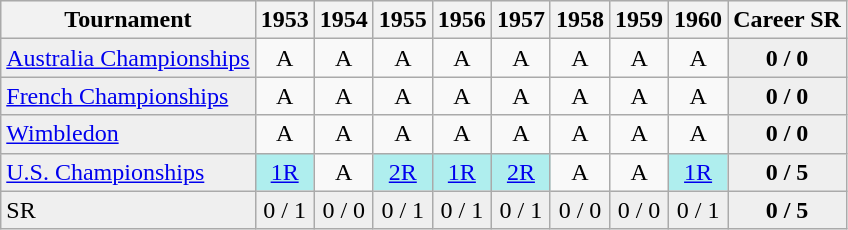<table class="wikitable">
<tr style="background:#efefef;">
<th>Tournament</th>
<th>1953</th>
<th>1954</th>
<th>1955</th>
<th>1956</th>
<th>1957</th>
<th>1958</th>
<th>1959</th>
<th>1960</th>
<th>Career SR</th>
</tr>
<tr>
<td style="background:#EFEFEF;"><a href='#'>Australia Championships</a></td>
<td style="text-align:center;">A</td>
<td style="text-align:center;">A</td>
<td style="text-align:center;">A</td>
<td style="text-align:center;">A</td>
<td style="text-align:center;">A</td>
<td style="text-align:center;">A</td>
<td style="text-align:center;">A</td>
<td style="text-align:center;">A</td>
<td style="text-align:center; background:#efefef;"><strong>0 / 0</strong></td>
</tr>
<tr>
<td style="background:#EFEFEF;"><a href='#'>French Championships</a></td>
<td style="text-align:center;">A</td>
<td style="text-align:center;">A</td>
<td style="text-align:center;">A</td>
<td style="text-align:center;">A</td>
<td style="text-align:center;">A</td>
<td style="text-align:center;">A</td>
<td style="text-align:center;">A</td>
<td style="text-align:center;">A</td>
<td style="text-align:center; background:#efefef;"><strong>0 / 0</strong></td>
</tr>
<tr>
<td style="background:#EFEFEF;"><a href='#'>Wimbledon</a></td>
<td style="text-align:center;">A</td>
<td style="text-align:center;">A</td>
<td style="text-align:center;">A</td>
<td style="text-align:center;">A</td>
<td style="text-align:center;">A</td>
<td style="text-align:center;">A</td>
<td style="text-align:center;">A</td>
<td style="text-align:center;">A</td>
<td style="text-align:center; background:#efefef;"><strong>0 / 0</strong></td>
</tr>
<tr>
<td style="background:#EFEFEF;"><a href='#'>U.S. Championships</a></td>
<td style="text-align:center; background:#afeeee;"><a href='#'>1R</a></td>
<td style="text-align:center;">A</td>
<td style="text-align:center; background:#afeeee;"><a href='#'>2R</a></td>
<td style="text-align:center; background:#afeeee;"><a href='#'>1R</a></td>
<td style="text-align:center; background:#afeeee;"><a href='#'>2R</a></td>
<td style="text-align:center;">A</td>
<td style="text-align:center;">A</td>
<td style="text-align:center; background:#afeeee;"><a href='#'>1R</a></td>
<td style="text-align:center; background:#efefef;"><strong>0 / 5</strong></td>
</tr>
<tr>
<td style="background:#EFEFEF;">SR</td>
<td style="text-align:center; background:#efefef;">0 / 1</td>
<td style="text-align:center; background:#efefef;">0 / 0</td>
<td style="text-align:center; background:#efefef;">0 / 1</td>
<td style="text-align:center; background:#efefef;">0 / 1</td>
<td style="text-align:center; background:#efefef;">0 / 1</td>
<td style="text-align:center; background:#efefef;">0 / 0</td>
<td style="text-align:center; background:#efefef;">0 / 0</td>
<td style="text-align:center; background:#efefef;">0 / 1</td>
<td style="text-align:center; background:#efefef;"><strong>0 / 5</strong></td>
</tr>
</table>
